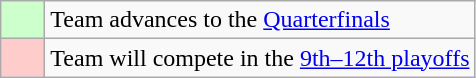<table class="wikitable">
<tr>
<td style="background: #ccffcc; width:22px;"></td>
<td>Team advances to the <a href='#'>Quarterfinals</a></td>
</tr>
<tr>
<td style="background: #ffcccc;"></td>
<td>Team will compete in the <a href='#'>9th–12th playoffs</a></td>
</tr>
</table>
